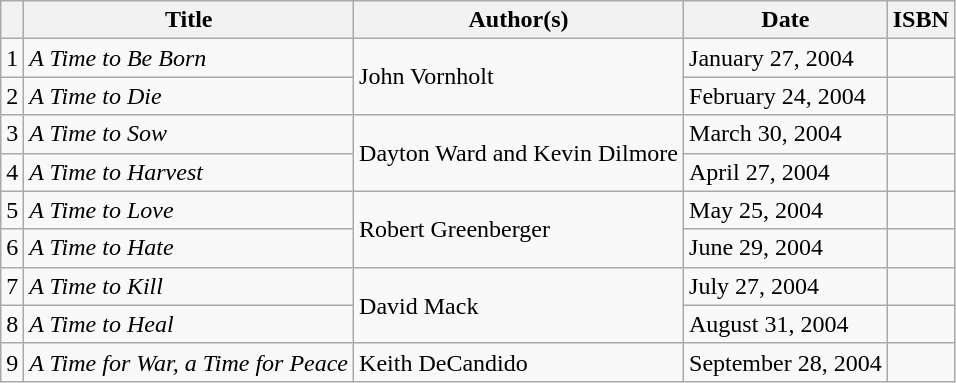<table class="wikitable">
<tr>
<th></th>
<th>Title</th>
<th>Author(s)</th>
<th>Date</th>
<th>ISBN</th>
</tr>
<tr>
<td>1</td>
<td><em>A Time to Be Born</em></td>
<td rowspan="2">John Vornholt</td>
<td>January 27, 2004</td>
<td></td>
</tr>
<tr>
<td>2</td>
<td><em>A Time to Die</em></td>
<td>February 24, 2004</td>
<td></td>
</tr>
<tr>
<td>3</td>
<td><em>A Time to Sow</em></td>
<td rowspan="2">Dayton Ward and Kevin Dilmore</td>
<td>March 30, 2004</td>
<td></td>
</tr>
<tr>
<td>4</td>
<td><em>A Time to Harvest</em></td>
<td>April 27, 2004</td>
<td></td>
</tr>
<tr>
<td>5</td>
<td><em>A Time to Love</em></td>
<td rowspan="2">Robert Greenberger</td>
<td>May 25, 2004</td>
<td></td>
</tr>
<tr>
<td>6</td>
<td><em>A Time to Hate</em></td>
<td>June 29, 2004</td>
<td></td>
</tr>
<tr>
<td>7</td>
<td><em>A Time to Kill</em></td>
<td rowspan="2">David Mack</td>
<td>July 27, 2004</td>
<td></td>
</tr>
<tr>
<td>8</td>
<td><em>A Time to Heal</em></td>
<td>August 31, 2004</td>
<td></td>
</tr>
<tr>
<td>9</td>
<td><em>A Time for War, a Time for Peace</em></td>
<td>Keith DeCandido</td>
<td>September 28, 2004</td>
<td></td>
</tr>
</table>
